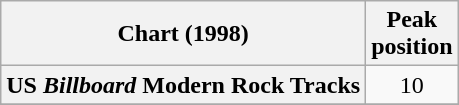<table class="wikitable sortable plainrowheaders" style="text-align:center">
<tr>
<th scope="col">Chart (1998)</th>
<th scope="col">Peak<br>position</th>
</tr>
<tr>
<th scope="row">US <em>Billboard</em> Modern Rock Tracks</th>
<td>10</td>
</tr>
<tr>
</tr>
</table>
